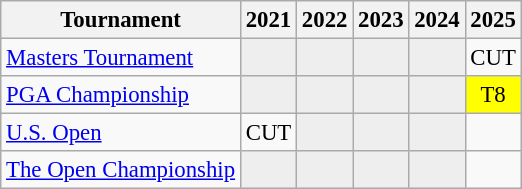<table class="wikitable" style="font-size:95%;text-align:center;">
<tr>
<th>Tournament</th>
<th>2021</th>
<th>2022</th>
<th>2023</th>
<th>2024</th>
<th>2025</th>
</tr>
<tr>
<td align=left><a href='#'>Masters Tournament</a></td>
<td style="background:#eeeeee;"></td>
<td style="background:#eeeeee;"></td>
<td style="background:#eeeeee;"></td>
<td style="background:#eeeeee;"></td>
<td>CUT</td>
</tr>
<tr>
<td align=left><a href='#'>PGA Championship</a></td>
<td style="background:#eeeeee;"></td>
<td style="background:#eeeeee;"></td>
<td style="background:#eeeeee;"></td>
<td style="background:#eeeeee;"></td>
<td style="background:yellow;">T8</td>
</tr>
<tr>
<td align=left><a href='#'>U.S. Open</a></td>
<td>CUT</td>
<td style="background:#eeeeee;"></td>
<td style="background:#eeeeee;"></td>
<td style="background:#eeeeee;"></td>
<td></td>
</tr>
<tr>
<td align=left><a href='#'>The Open Championship</a></td>
<td style="background:#eeeeee;"></td>
<td style="background:#eeeeee;"></td>
<td style="background:#eeeeee;"></td>
<td style="background:#eeeeee;"></td>
<td></td>
</tr>
</table>
